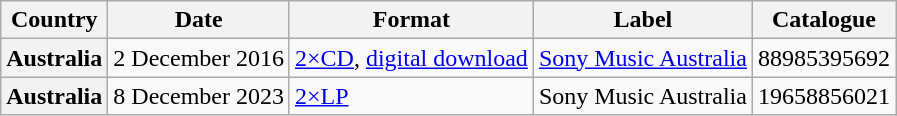<table class="wikitable plainrowheaders">
<tr>
<th scope="col">Country</th>
<th scope="col">Date</th>
<th scope="col">Format</th>
<th scope="col">Label</th>
<th scope="col">Catalogue</th>
</tr>
<tr>
<th scope="row">Australia</th>
<td>2 December 2016</td>
<td><a href='#'>2×CD</a>, <a href='#'>digital download</a></td>
<td><a href='#'>Sony Music Australia</a></td>
<td>88985395692</td>
</tr>
<tr>
<th scope="row">Australia</th>
<td>8 December 2023</td>
<td><a href='#'>2×LP</a></td>
<td>Sony Music Australia</td>
<td>19658856021</td>
</tr>
</table>
